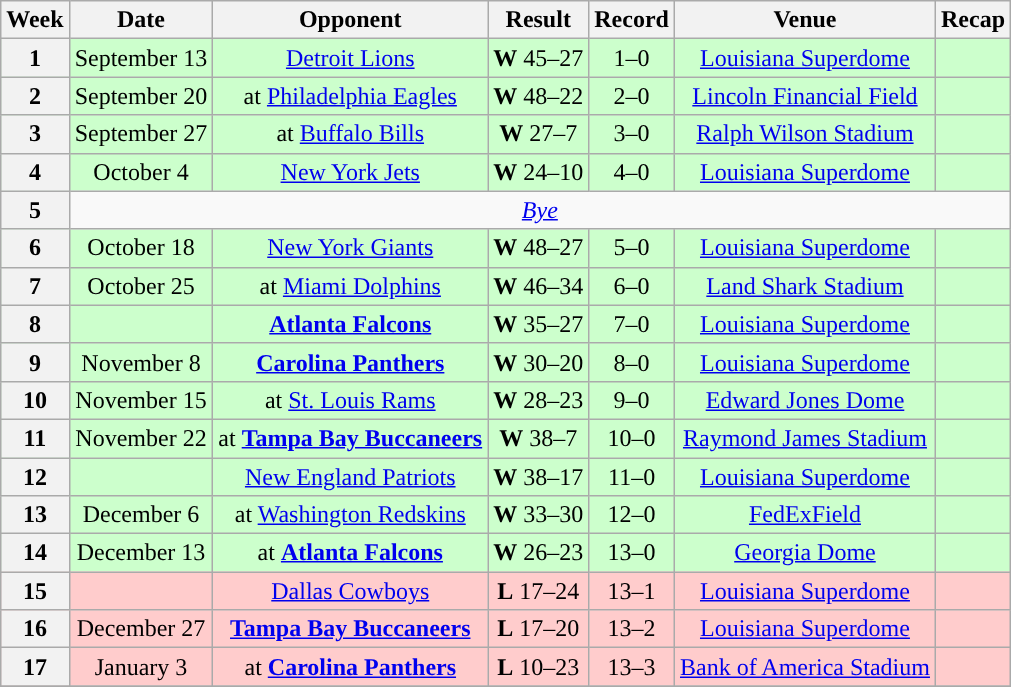<table class="wikitable" style="text-align:center">
<tr>
<th>Week</th>
<th>Date</th>
<th>Opponent</th>
<th>Result</th>
<th>Record</th>
<th>Venue</th>
<th>Recap</th>
</tr>
<tr style="background:#cfc;">
<th>1</th>
<td>September 13</td>
<td><a href='#'>Detroit Lions</a></td>
<td><strong>W</strong> 45–27</td>
<td>1–0</td>
<td><a href='#'>Louisiana Superdome</a></td>
<td></td>
</tr>
<tr style="background:#cfc;">
<th>2</th>
<td>September 20</td>
<td>at <a href='#'>Philadelphia Eagles</a></td>
<td><strong>W</strong> 48–22</td>
<td>2–0</td>
<td><a href='#'>Lincoln Financial Field</a></td>
<td></td>
</tr>
<tr style="background:#cfc;">
<th>3</th>
<td>September 27</td>
<td>at <a href='#'>Buffalo Bills</a></td>
<td><strong>W</strong> 27–7</td>
<td>3–0</td>
<td><a href='#'>Ralph Wilson Stadium</a></td>
<td></td>
</tr>
<tr style="background:#cfc;">
<th>4</th>
<td>October 4</td>
<td><a href='#'>New York Jets</a></td>
<td><strong>W</strong> 24–10</td>
<td>4–0</td>
<td><a href='#'>Louisiana Superdome</a></td>
<td></td>
</tr>
<tr>
<th>5</th>
<td colspan="9"><em><a href='#'>Bye</a></em></td>
</tr>
<tr style="background:#cfc;">
<th>6</th>
<td>October 18</td>
<td><a href='#'>New York Giants</a></td>
<td><strong>W</strong> 48–27</td>
<td>5–0</td>
<td><a href='#'>Louisiana Superdome</a></td>
<td></td>
</tr>
<tr style="background:#cfc;">
<th>7</th>
<td>October 25</td>
<td>at <a href='#'>Miami Dolphins</a></td>
<td><strong>W</strong> 46–34</td>
<td>6–0</td>
<td><a href='#'>Land Shark Stadium</a></td>
<td></td>
</tr>
<tr style="background:#cfc;">
<th>8</th>
<td></td>
<td><strong><a href='#'>Atlanta Falcons</a></strong></td>
<td><strong>W</strong> 35–27</td>
<td>7–0</td>
<td><a href='#'>Louisiana Superdome</a></td>
<td></td>
</tr>
<tr style="background:#cfc;">
<th>9</th>
<td>November 8</td>
<td><strong><a href='#'>Carolina Panthers</a></strong></td>
<td><strong>W</strong> 30–20</td>
<td>8–0</td>
<td><a href='#'>Louisiana Superdome</a></td>
<td></td>
</tr>
<tr style="background:#cfc;">
<th>10</th>
<td>November 15</td>
<td>at <a href='#'>St. Louis Rams</a></td>
<td><strong>W</strong> 28–23</td>
<td>9–0</td>
<td><a href='#'>Edward Jones Dome</a></td>
<td></td>
</tr>
<tr style="background:#cfc;">
<th>11</th>
<td>November 22</td>
<td>at <strong><a href='#'>Tampa Bay Buccaneers</a></strong></td>
<td><strong>W</strong> 38–7</td>
<td>10–0</td>
<td><a href='#'>Raymond James Stadium</a></td>
<td></td>
</tr>
<tr style="background:#cfc;">
<th>12</th>
<td></td>
<td><a href='#'>New England Patriots</a></td>
<td><strong>W</strong> 38–17</td>
<td>11–0</td>
<td><a href='#'>Louisiana Superdome</a></td>
<td></td>
</tr>
<tr style="background:#cfc;">
<th>13</th>
<td>December 6</td>
<td>at <a href='#'>Washington Redskins</a></td>
<td><strong>W</strong> 33–30 </td>
<td>12–0</td>
<td><a href='#'>FedExField</a></td>
<td></td>
</tr>
<tr style="background:#cfc;">
<th>14</th>
<td>December 13</td>
<td>at <strong><a href='#'>Atlanta Falcons</a></strong></td>
<td><strong>W</strong> 26–23</td>
<td>13–0</td>
<td><a href='#'>Georgia Dome</a></td>
<td></td>
</tr>
<tr style="background:#fcc;">
<th>15</th>
<td></td>
<td><a href='#'>Dallas Cowboys</a></td>
<td><strong>L</strong> 17–24</td>
<td>13–1</td>
<td><a href='#'>Louisiana Superdome</a></td>
<td></td>
</tr>
<tr style="background:#fcc;">
<th>16</th>
<td>December 27</td>
<td><strong><a href='#'>Tampa Bay Buccaneers</a></strong></td>
<td><strong>L</strong> 17–20 </td>
<td>13–2</td>
<td><a href='#'>Louisiana Superdome</a></td>
<td></td>
</tr>
<tr style="background:#fcc;">
<th>17</th>
<td>January 3</td>
<td>at <strong><a href='#'>Carolina Panthers</a></strong></td>
<td><strong>L</strong> 10–23</td>
<td>13–3</td>
<td><a href='#'>Bank of America Stadium</a></td>
<td></td>
</tr>
<tr>
</tr>
</table>
